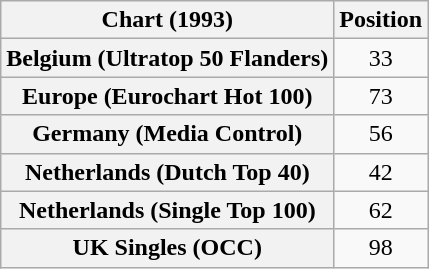<table class="wikitable sortable plainrowheaders">
<tr>
<th>Chart (1993)</th>
<th>Position</th>
</tr>
<tr>
<th scope="row">Belgium (Ultratop 50 Flanders)</th>
<td align="center">33</td>
</tr>
<tr>
<th scope="row">Europe (Eurochart Hot 100)</th>
<td align="center">73</td>
</tr>
<tr>
<th scope="row">Germany (Media Control)</th>
<td align="center">56</td>
</tr>
<tr>
<th scope="row">Netherlands (Dutch Top 40)</th>
<td align="center">42</td>
</tr>
<tr>
<th scope="row">Netherlands (Single Top 100)</th>
<td align="center">62</td>
</tr>
<tr>
<th scope="row">UK Singles (OCC)</th>
<td align="center">98</td>
</tr>
</table>
